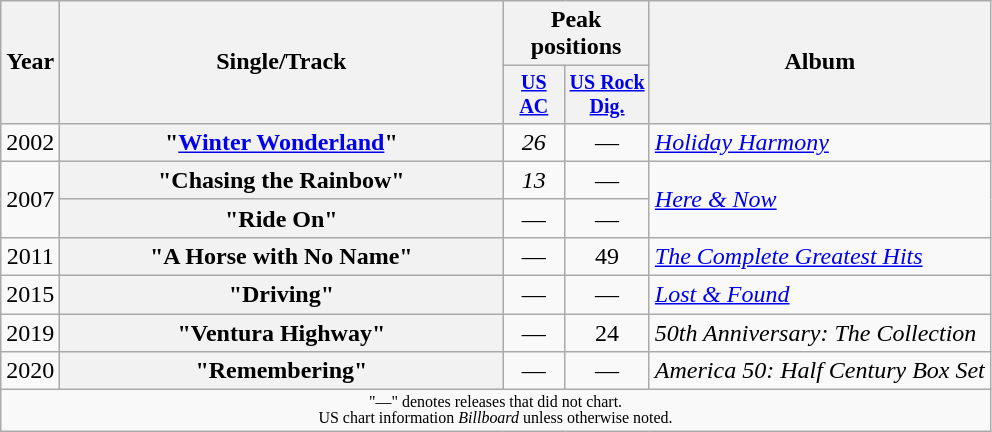<table class="wikitable plainrowheaders" style="text-align:center;">
<tr>
<th rowspan="2">Year</th>
<th rowspan="2" style="width:18em;">Single/Track</th>
<th colspan="2">Peak positions</th>
<th rowspan="2">Album</th>
</tr>
<tr style="font-size:smaller;">
<th width="35"><a href='#'>US AC</a><br></th>
<th width="50"><a href='#'>US Rock Dig.</a><br></th>
</tr>
<tr>
<td>2002</td>
<th scope="row">"<a href='#'>Winter Wonderland</a>"</th>
<td><em>26</em></td>
<td>—</td>
<td align="left"><em><a href='#'>Holiday Harmony</a></em></td>
</tr>
<tr>
<td rowspan="2">2007</td>
<th scope="row">"Chasing the Rainbow"</th>
<td><em>13</em></td>
<td>—</td>
<td align="left" rowspan="2"><em><a href='#'>Here & Now</a></em></td>
</tr>
<tr>
<th scope="row">"Ride On"</th>
<td>—</td>
<td>—</td>
</tr>
<tr>
<td>2011</td>
<th scope="row">"A Horse with No Name"</th>
<td>—</td>
<td>49</td>
<td align="left"><em><a href='#'>The Complete Greatest Hits</a></em></td>
</tr>
<tr>
<td>2015</td>
<th scope="row">"Driving"</th>
<td>—</td>
<td>—</td>
<td align="left"><em><a href='#'>Lost & Found</a></em></td>
</tr>
<tr>
<td>2019</td>
<th scope="row">"Ventura Highway"</th>
<td>—</td>
<td>24</td>
<td align="left"><em>50th Anniversary: The Collection</em></td>
</tr>
<tr>
<td>2020</td>
<th scope="row">"Remembering"</th>
<td>—</td>
<td>—</td>
<td align="left"><em>America 50: Half Century Box Set</em></td>
</tr>
<tr>
<td colspan="10" style="font-size:8pt">"—" denotes releases that did not chart.<br>US chart information <em>Billboard</em> unless otherwise noted.</td>
</tr>
</table>
